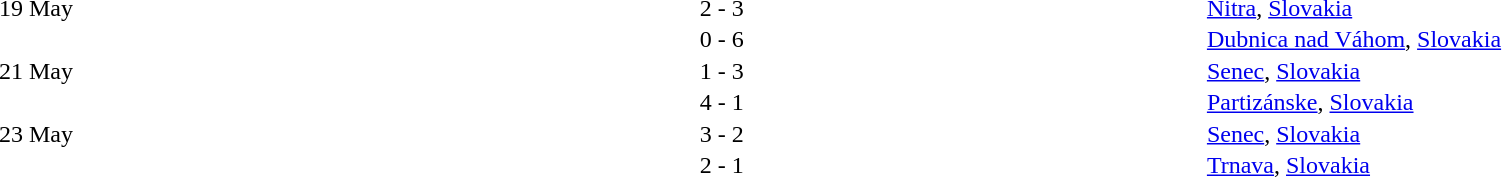<table cellspacing=1 width=85%>
<tr>
<th width=15%></th>
<th width=25%></th>
<th width=10%></th>
<th width=25%></th>
<th width=25%></th>
</tr>
<tr>
<td>19 May</td>
<td align=right></td>
<td align=center>2 - 3</td>
<td></td>
<td><a href='#'>Nitra</a>, <a href='#'>Slovakia</a></td>
</tr>
<tr>
<td></td>
<td align=right></td>
<td align=center>0 - 6</td>
<td></td>
<td><a href='#'>Dubnica nad Váhom</a>, <a href='#'>Slovakia</a></td>
</tr>
<tr>
<td>21 May</td>
<td align=right></td>
<td align=center>1 - 3</td>
<td></td>
<td><a href='#'>Senec</a>, <a href='#'>Slovakia</a></td>
</tr>
<tr>
<td></td>
<td align=right></td>
<td align=center>4 - 1</td>
<td></td>
<td><a href='#'>Partizánske</a>, <a href='#'>Slovakia</a></td>
</tr>
<tr>
<td>23 May</td>
<td align=right></td>
<td align=center>3 - 2</td>
<td></td>
<td><a href='#'>Senec</a>, <a href='#'>Slovakia</a></td>
</tr>
<tr>
<td></td>
<td align=right></td>
<td align=center>2 - 1</td>
<td></td>
<td><a href='#'>Trnava</a>, <a href='#'>Slovakia</a></td>
</tr>
</table>
